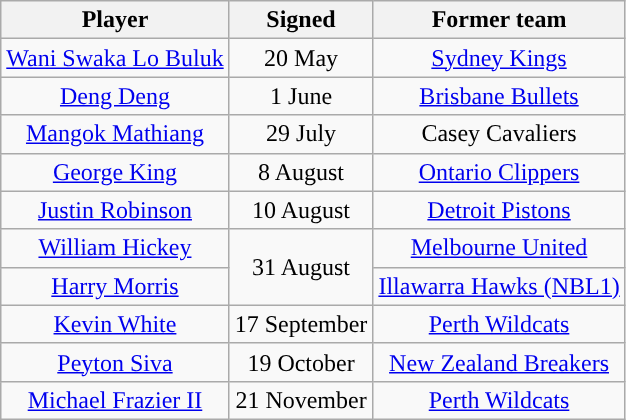<table class="wikitable sortable sortable" style="text-align: center">
<tr>
<th>Player</th>
<th>Signed</th>
<th>Former team</th>
</tr>
<tr>
<td><a href='#'>Wani Swaka Lo Buluk</a></td>
<td>20 May</td>
<td><a href='#'>Sydney Kings</a></td>
</tr>
<tr>
<td><a href='#'>Deng Deng</a></td>
<td>1 June</td>
<td><a href='#'>Brisbane Bullets</a></td>
</tr>
<tr>
<td><a href='#'>Mangok Mathiang</a></td>
<td>29 July</td>
<td>Casey Cavaliers</td>
</tr>
<tr>
<td><a href='#'>George King</a></td>
<td>8 August</td>
<td><a href='#'>Ontario Clippers</a></td>
</tr>
<tr>
<td><a href='#'>Justin Robinson</a></td>
<td>10 August</td>
<td><a href='#'>Detroit Pistons</a></td>
</tr>
<tr>
<td><a href='#'>William Hickey</a></td>
<td rowspan="2">31 August</td>
<td><a href='#'>Melbourne United</a></td>
</tr>
<tr>
<td><a href='#'>Harry Morris</a></td>
<td><a href='#'>Illawarra Hawks (NBL1)</a></td>
</tr>
<tr>
<td><a href='#'>Kevin White</a></td>
<td>17 September</td>
<td><a href='#'>Perth Wildcats</a></td>
</tr>
<tr>
<td><a href='#'>Peyton Siva</a></td>
<td>19 October</td>
<td><a href='#'>New Zealand Breakers</a></td>
</tr>
<tr>
<td><a href='#'>Michael Frazier II</a></td>
<td>21 November</td>
<td><a href='#'>Perth Wildcats</a></td>
</tr>
</table>
